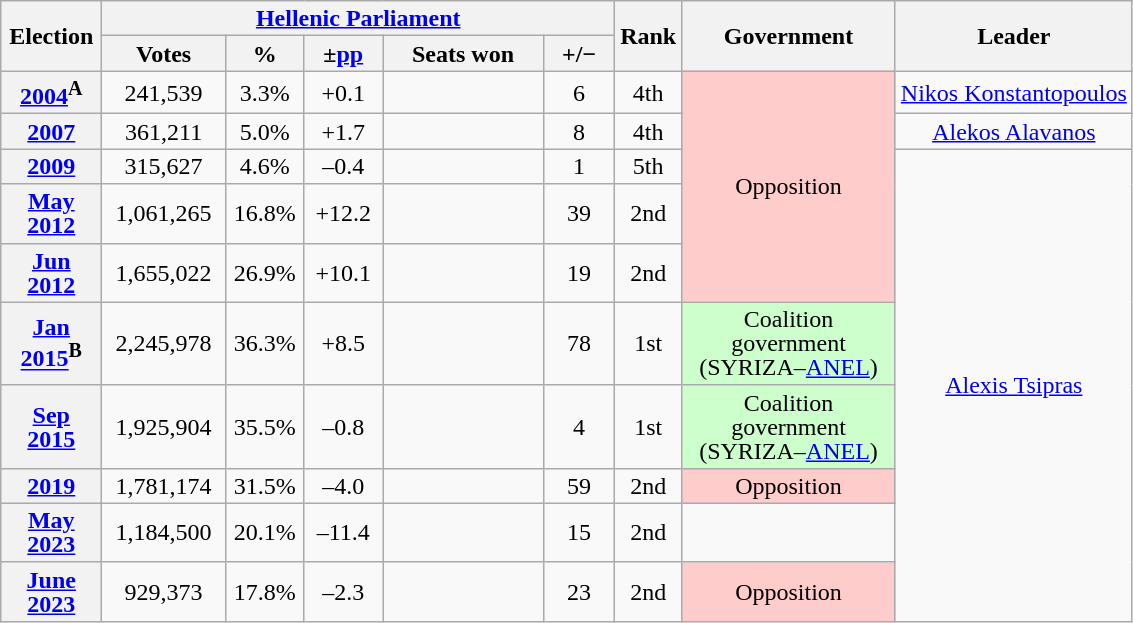<table class="wikitable" style="text-align:center; line-height:16px;">
<tr>
<th rowspan="2" style="width:60px;">Election</th>
<th colspan="5"><a href='#'>Hellenic Parliament</a></th>
<th rowspan="2" style="width:30px;">Rank</th>
<th rowspan="2" style="width:135px;">Government</th>
<th rowspan="2">Leader</th>
</tr>
<tr>
<th style="width:75px;">Votes</th>
<th style="width:45px;">%</th>
<th style="width:45px;">±<a href='#'>pp</a></th>
<th style="width:100px;">Seats won</th>
<th style="width:40px;">+/−</th>
</tr>
<tr>
<th><a href='#'>2004</a><sup><strong>A</strong></sup></th>
<td>241,539</td>
<td>3.3%</td>
<td>+0.1</td>
<td></td>
<td>6</td>
<td>4th</td>
<td rowspan="5" style="background:#fcc;">Opposition</td>
<td><a href='#'>Nikos Konstantopoulos</a></td>
</tr>
<tr>
<th><a href='#'>2007</a></th>
<td>361,211</td>
<td>5.0%</td>
<td>+1.7</td>
<td></td>
<td>8</td>
<td>4th</td>
<td><a href='#'>Alekos Alavanos</a></td>
</tr>
<tr>
<th><a href='#'>2009</a></th>
<td>315,627</td>
<td>4.6%</td>
<td>–0.4</td>
<td></td>
<td>1</td>
<td>5th</td>
<td rowspan="8"><a href='#'>Alexis Tsipras</a></td>
</tr>
<tr>
<th><a href='#'>May 2012</a></th>
<td>1,061,265</td>
<td>16.8%</td>
<td>+12.2</td>
<td></td>
<td>39</td>
<td>2nd</td>
</tr>
<tr>
<th><a href='#'>Jun 2012</a></th>
<td>1,655,022</td>
<td>26.9%</td>
<td>+10.1</td>
<td></td>
<td>19</td>
<td>2nd</td>
</tr>
<tr>
<th><a href='#'>Jan 2015</a><sup><strong>B</strong></sup></th>
<td>2,245,978</td>
<td>36.3%</td>
<td>+8.5</td>
<td></td>
<td>78</td>
<td>1st</td>
<td style="background:#cfc;">Coalition government<br>(SYRIZA–<a href='#'>ANEL</a>)</td>
</tr>
<tr>
<th><a href='#'>Sep 2015</a></th>
<td>1,925,904</td>
<td>35.5%</td>
<td>–0.8</td>
<td></td>
<td>4</td>
<td>1st</td>
<td style="background:#cfc;">Coalition government<br>(SYRIZA–<a href='#'>ANEL</a>)</td>
</tr>
<tr>
<th><a href='#'>2019</a></th>
<td>1,781,174</td>
<td>31.5%</td>
<td>–4.0</td>
<td></td>
<td>59</td>
<td>2nd</td>
<td style="background:#fcc;">Opposition</td>
</tr>
<tr>
<th><a href='#'>May 2023</a></th>
<td>1,184,500</td>
<td>20.1%</td>
<td>–11.4</td>
<td></td>
<td>15</td>
<td>2nd</td>
<td></td>
</tr>
<tr>
<th><a href='#'>June 2023</a></th>
<td>929,373</td>
<td>17.8%</td>
<td>–2.3</td>
<td></td>
<td>23</td>
<td>2nd</td>
<td style="background:#fcc;">Opposition</td>
</tr>
</table>
